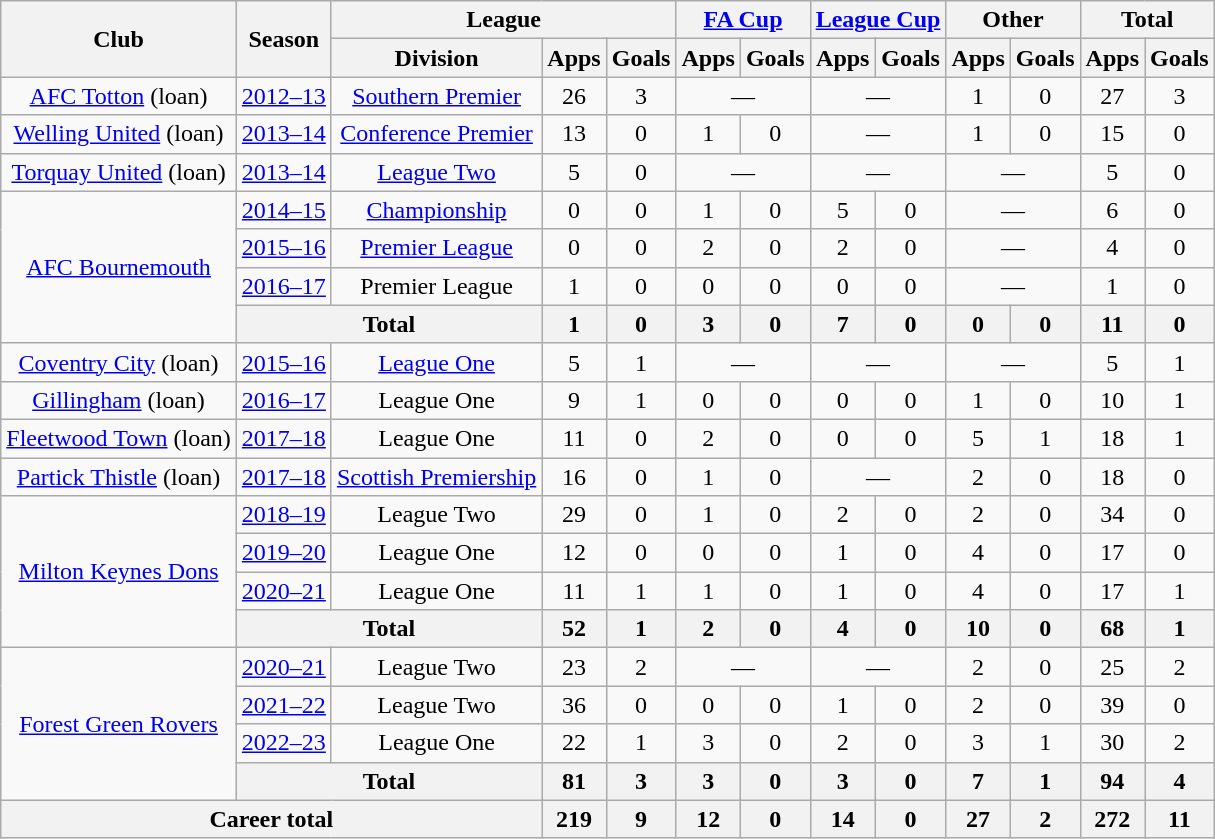<table class="wikitable" style="text-align: center">
<tr>
<th rowspan="2">Club</th>
<th rowspan="2">Season</th>
<th colspan="3">League</th>
<th colspan="2"><a href='#'>FA Cup</a></th>
<th colspan="2"><a href='#'>League Cup</a></th>
<th colspan="2">Other</th>
<th colspan="2">Total</th>
</tr>
<tr>
<th>Division</th>
<th>Apps</th>
<th>Goals</th>
<th>Apps</th>
<th>Goals</th>
<th>Apps</th>
<th>Goals</th>
<th>Apps</th>
<th>Goals</th>
<th>Apps</th>
<th>Goals</th>
</tr>
<tr>
<td><a href='#'>AFC Totton</a> (loan)</td>
<td><a href='#'>2012–13</a></td>
<td><a href='#'>Southern Premier</a></td>
<td>26</td>
<td>3</td>
<td colspan="2">—</td>
<td colspan="2">—</td>
<td>1</td>
<td>0</td>
<td>27</td>
<td>3</td>
</tr>
<tr>
<td><a href='#'>Welling United</a> (loan)</td>
<td><a href='#'>2013–14</a></td>
<td><a href='#'>Conference Premier</a></td>
<td>13</td>
<td>0</td>
<td>1</td>
<td>0</td>
<td colspan="2">—</td>
<td>1</td>
<td>0</td>
<td>15</td>
<td>0</td>
</tr>
<tr>
<td><a href='#'>Torquay United</a> (loan)</td>
<td><a href='#'>2013–14</a></td>
<td><a href='#'>League Two</a></td>
<td>5</td>
<td>0</td>
<td colspan="2">—</td>
<td colspan="2">—</td>
<td colspan="2">—</td>
<td>5</td>
<td>0</td>
</tr>
<tr>
<td rowspan="4"><a href='#'>AFC Bournemouth</a></td>
<td><a href='#'>2014–15</a></td>
<td><a href='#'>Championship</a></td>
<td>0</td>
<td>0</td>
<td>1</td>
<td>0</td>
<td>5</td>
<td>0</td>
<td colspan="2">—</td>
<td>6</td>
<td>0</td>
</tr>
<tr>
<td><a href='#'>2015–16</a></td>
<td><a href='#'>Premier League</a></td>
<td>0</td>
<td>0</td>
<td>2</td>
<td>0</td>
<td>2</td>
<td>0</td>
<td colspan="2">—</td>
<td>4</td>
<td>0</td>
</tr>
<tr>
<td><a href='#'>2016–17</a></td>
<td>Premier League</td>
<td>1</td>
<td>0</td>
<td>0</td>
<td>0</td>
<td>0</td>
<td>0</td>
<td colspan="2">—</td>
<td>1</td>
<td>0</td>
</tr>
<tr>
<th colspan="2">Total</th>
<th>1</th>
<th>0</th>
<th>3</th>
<th>0</th>
<th>7</th>
<th>0</th>
<th>0</th>
<th>0</th>
<th>11</th>
<th>0</th>
</tr>
<tr>
<td><a href='#'>Coventry City</a> (loan)</td>
<td><a href='#'>2015–16</a></td>
<td><a href='#'>League One</a></td>
<td>5</td>
<td>1</td>
<td colspan="2">—</td>
<td colspan="2">—</td>
<td colspan="2">—</td>
<td>5</td>
<td>1</td>
</tr>
<tr>
<td><a href='#'>Gillingham</a> (loan)</td>
<td><a href='#'>2016–17</a></td>
<td>League One</td>
<td>9</td>
<td>1</td>
<td>0</td>
<td>0</td>
<td>0</td>
<td>0</td>
<td>1</td>
<td>0</td>
<td>10</td>
<td>1</td>
</tr>
<tr>
<td><a href='#'>Fleetwood Town</a> (loan)</td>
<td><a href='#'>2017–18</a></td>
<td>League One</td>
<td>11</td>
<td>0</td>
<td>2</td>
<td>0</td>
<td>0</td>
<td>0</td>
<td>5</td>
<td>1</td>
<td>18</td>
<td>1</td>
</tr>
<tr>
<td><a href='#'>Partick Thistle</a> (loan)</td>
<td><a href='#'>2017–18</a></td>
<td><a href='#'>Scottish Premiership</a></td>
<td>16</td>
<td>0</td>
<td>1</td>
<td>0</td>
<td colspan="2">—</td>
<td>2</td>
<td>0</td>
<td>18</td>
<td>0</td>
</tr>
<tr>
<td rowspan="4"><a href='#'>Milton Keynes Dons</a></td>
<td><a href='#'>2018–19</a></td>
<td>League Two</td>
<td>29</td>
<td>0</td>
<td>1</td>
<td>0</td>
<td>2</td>
<td>0</td>
<td>2</td>
<td>0</td>
<td>34</td>
<td>0</td>
</tr>
<tr>
<td><a href='#'>2019–20</a></td>
<td>League One</td>
<td>12</td>
<td>0</td>
<td>0</td>
<td>0</td>
<td>1</td>
<td>0</td>
<td>4</td>
<td>0</td>
<td>17</td>
<td>0</td>
</tr>
<tr>
<td><a href='#'>2020–21</a></td>
<td>League One</td>
<td>11</td>
<td>1</td>
<td>1</td>
<td>0</td>
<td>1</td>
<td>0</td>
<td>4</td>
<td>0</td>
<td>17</td>
<td>1</td>
</tr>
<tr>
<th colspan="2">Total</th>
<th>52</th>
<th>1</th>
<th>2</th>
<th>0</th>
<th>4</th>
<th>0</th>
<th>10</th>
<th>0</th>
<th>68</th>
<th>1</th>
</tr>
<tr>
<td rowspan="4"><a href='#'>Forest Green Rovers</a></td>
<td><a href='#'>2020–21</a></td>
<td>League Two</td>
<td>23</td>
<td>2</td>
<td colspan="2">—</td>
<td colspan="2">—</td>
<td>2</td>
<td>0</td>
<td>25</td>
<td>2</td>
</tr>
<tr>
<td><a href='#'>2021–22</a></td>
<td>League Two</td>
<td>36</td>
<td>0</td>
<td>0</td>
<td>0</td>
<td>1</td>
<td>0</td>
<td>2</td>
<td>0</td>
<td>39</td>
<td>0</td>
</tr>
<tr>
<td><a href='#'>2022–23</a></td>
<td>League One</td>
<td>22</td>
<td>1</td>
<td>3</td>
<td>0</td>
<td>2</td>
<td>0</td>
<td>3</td>
<td>1</td>
<td>30</td>
<td>2</td>
</tr>
<tr>
<th colspan="2">Total</th>
<th>81</th>
<th>3</th>
<th>3</th>
<th>0</th>
<th>3</th>
<th>0</th>
<th>7</th>
<th>1</th>
<th>94</th>
<th>4</th>
</tr>
<tr>
<th colspan="3">Career total</th>
<th>219</th>
<th>9</th>
<th>12</th>
<th>0</th>
<th>14</th>
<th>0</th>
<th>27</th>
<th>2</th>
<th>272</th>
<th>11</th>
</tr>
</table>
